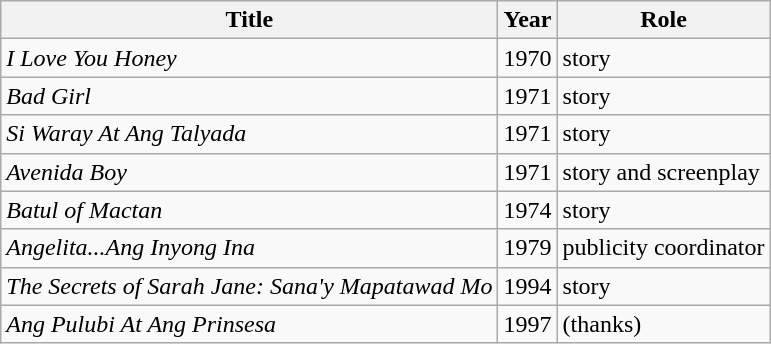<table class="wikitable">
<tr>
<th>Title</th>
<th>Year</th>
<th>Role</th>
</tr>
<tr>
<td><em>I Love You Honey</em></td>
<td>1970</td>
<td>story</td>
</tr>
<tr>
<td><em>Bad Girl</em></td>
<td>1971</td>
<td>story</td>
</tr>
<tr>
<td><em>Si Waray At Ang Talyada</em></td>
<td>1971</td>
<td>story</td>
</tr>
<tr>
<td><em>Avenida Boy</em></td>
<td>1971</td>
<td>story and screenplay</td>
</tr>
<tr>
<td><em>Batul of Mactan</em></td>
<td>1974</td>
<td>story</td>
</tr>
<tr>
<td><em>Angelita...Ang Inyong Ina</em></td>
<td>1979</td>
<td>publicity coordinator</td>
</tr>
<tr>
<td><em>The Secrets of Sarah Jane: Sana'y Mapatawad Mo</em></td>
<td>1994</td>
<td>story</td>
</tr>
<tr>
<td><em>Ang Pulubi At Ang Prinsesa</em></td>
<td>1997</td>
<td>(thanks)</td>
</tr>
</table>
